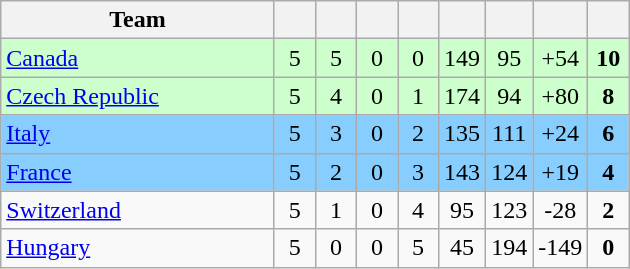<table class="wikitable" style="text-align:center;">
<tr>
<th width="175">Team</th>
<th width="20"></th>
<th width="20"></th>
<th width="20"></th>
<th width="20"></th>
<th width="20"></th>
<th width="20"></th>
<th width="20"></th>
<th width="20"></th>
</tr>
<tr bgcolor="#ccffcc">
<td align=left> <a href='#'>Canada</a></td>
<td>5</td>
<td>5</td>
<td>0</td>
<td>0</td>
<td>149</td>
<td>95</td>
<td>+54</td>
<td><strong>10</strong></td>
</tr>
<tr bgcolor="#ccffcc">
<td align=left> <a href='#'>Czech Republic</a></td>
<td>5</td>
<td>4</td>
<td>0</td>
<td>1</td>
<td>174</td>
<td>94</td>
<td>+80</td>
<td><strong>8</strong></td>
</tr>
<tr bgcolor=#87ceff>
<td align=left> <a href='#'>Italy</a></td>
<td>5</td>
<td>3</td>
<td>0</td>
<td>2</td>
<td>135</td>
<td>111</td>
<td>+24</td>
<td><strong>6</strong></td>
</tr>
<tr bgcolor=#87ceff>
<td align=left> <a href='#'>France</a></td>
<td>5</td>
<td>2</td>
<td>0</td>
<td>3</td>
<td>143</td>
<td>124</td>
<td>+19</td>
<td><strong>4</strong></td>
</tr>
<tr>
<td align=left> <a href='#'>Switzerland</a></td>
<td>5</td>
<td>1</td>
<td>0</td>
<td>4</td>
<td>95</td>
<td>123</td>
<td>-28</td>
<td><strong>2</strong></td>
</tr>
<tr>
<td align=left> <a href='#'>Hungary</a></td>
<td>5</td>
<td>0</td>
<td>0</td>
<td>5</td>
<td>45</td>
<td>194</td>
<td>-149</td>
<td><strong>0</strong></td>
</tr>
</table>
